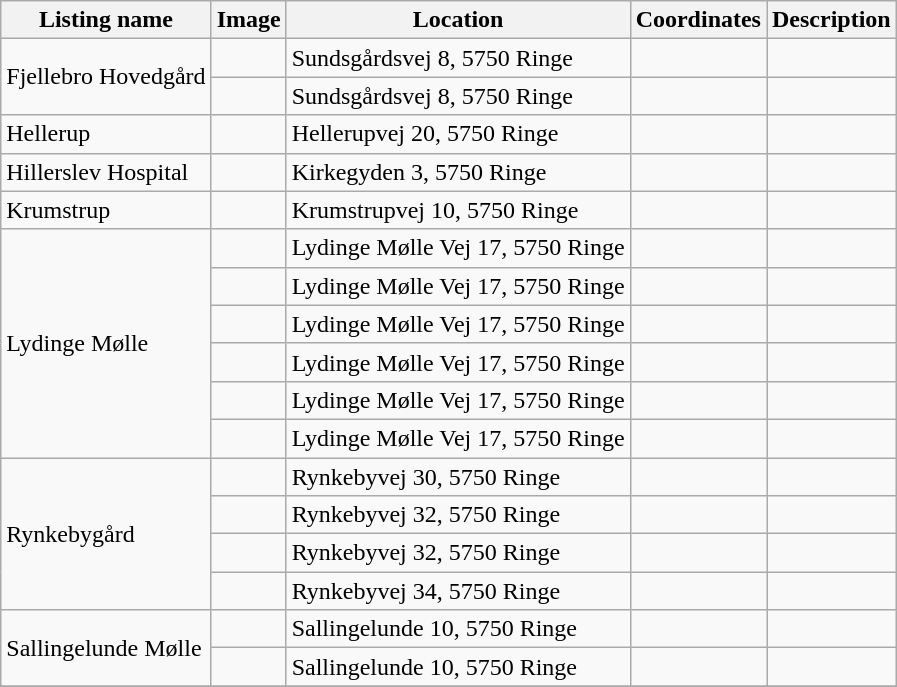<table class="wikitable sortable">
<tr>
<th>Listing name</th>
<th>Image</th>
<th>Location</th>
<th>Coordinates</th>
<th>Description</th>
</tr>
<tr>
<td rowspan="2">Fjellebro Hovedgård</td>
<td></td>
<td>Sundsgårdsvej 8, 5750 Ringe</td>
<td></td>
<td></td>
</tr>
<tr>
<td></td>
<td>Sundsgårdsvej 8, 5750 Ringe</td>
<td></td>
<td></td>
</tr>
<tr>
<td>Hellerup</td>
<td></td>
<td>Hellerupvej 20, 5750 Ringe</td>
<td></td>
<td></td>
</tr>
<tr>
<td>Hillerslev Hospital</td>
<td></td>
<td>Kirkegyden 3, 5750 Ringe</td>
<td></td>
<td></td>
</tr>
<tr>
<td>Krumstrup</td>
<td></td>
<td>Krumstrupvej 10, 5750 Ringe</td>
<td></td>
<td></td>
</tr>
<tr>
<td rowspan="6">Lydinge Mølle</td>
<td></td>
<td>Lydinge Mølle Vej 17, 5750 Ringe</td>
<td></td>
<td></td>
</tr>
<tr>
<td></td>
<td>Lydinge Mølle Vej 17, 5750 Ringe</td>
<td></td>
<td></td>
</tr>
<tr>
<td></td>
<td>Lydinge Mølle Vej 17, 5750 Ringe</td>
<td></td>
<td></td>
</tr>
<tr>
<td></td>
<td>Lydinge Mølle Vej 17, 5750 Ringe</td>
<td></td>
<td></td>
</tr>
<tr>
<td></td>
<td>Lydinge Mølle Vej 17, 5750 Ringe</td>
<td></td>
<td></td>
</tr>
<tr>
<td></td>
<td>Lydinge Mølle Vej 17, 5750 Ringe</td>
<td></td>
<td></td>
</tr>
<tr>
<td rowspan="4">Rynkebygård</td>
<td></td>
<td>Rynkebyvej 30, 5750 Ringe</td>
<td></td>
<td></td>
</tr>
<tr>
<td></td>
<td>Rynkebyvej 32, 5750 Ringe</td>
<td></td>
<td></td>
</tr>
<tr>
<td></td>
<td>Rynkebyvej 32, 5750 Ringe</td>
<td></td>
<td></td>
</tr>
<tr>
<td></td>
<td>Rynkebyvej 34, 5750 Ringe</td>
<td></td>
<td></td>
</tr>
<tr>
<td rowspan="2">Sallingelunde Mølle</td>
<td></td>
<td>Sallingelunde 10, 5750 Ringe</td>
<td></td>
<td></td>
</tr>
<tr>
<td></td>
<td>Sallingelunde 10, 5750 Ringe</td>
<td></td>
<td></td>
</tr>
<tr>
</tr>
</table>
